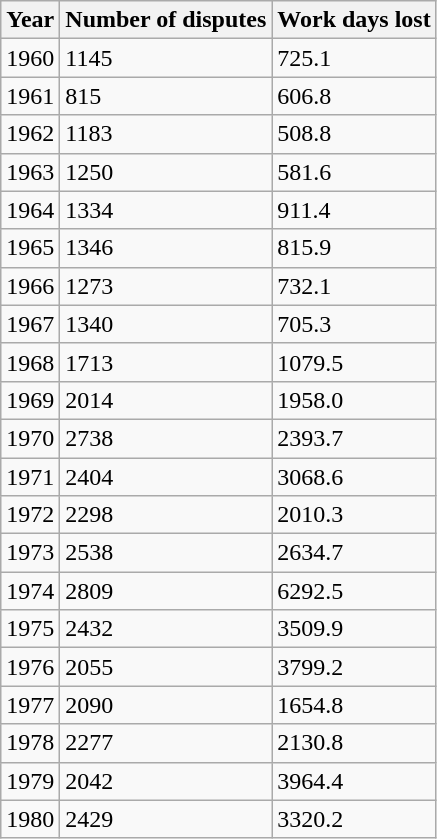<table class="wikitable sortable mw-collapsible">
<tr>
<th>Year</th>
<th>Number of disputes</th>
<th>Work days lost</th>
</tr>
<tr>
<td>1960</td>
<td>1145</td>
<td>725.1</td>
</tr>
<tr>
<td>1961</td>
<td>815</td>
<td>606.8</td>
</tr>
<tr>
<td>1962</td>
<td>1183</td>
<td>508.8</td>
</tr>
<tr>
<td>1963</td>
<td>1250</td>
<td>581.6</td>
</tr>
<tr>
<td>1964</td>
<td>1334</td>
<td>911.4</td>
</tr>
<tr>
<td>1965</td>
<td>1346</td>
<td>815.9</td>
</tr>
<tr>
<td>1966</td>
<td>1273</td>
<td>732.1</td>
</tr>
<tr>
<td>1967</td>
<td>1340</td>
<td>705.3</td>
</tr>
<tr>
<td>1968</td>
<td>1713</td>
<td>1079.5</td>
</tr>
<tr>
<td>1969</td>
<td>2014</td>
<td>1958.0</td>
</tr>
<tr>
<td>1970</td>
<td>2738</td>
<td>2393.7</td>
</tr>
<tr>
<td>1971</td>
<td>2404</td>
<td>3068.6</td>
</tr>
<tr>
<td>1972</td>
<td>2298</td>
<td>2010.3</td>
</tr>
<tr>
<td>1973</td>
<td>2538</td>
<td>2634.7</td>
</tr>
<tr>
<td>1974</td>
<td>2809</td>
<td>6292.5</td>
</tr>
<tr>
<td>1975</td>
<td>2432</td>
<td>3509.9</td>
</tr>
<tr>
<td>1976</td>
<td>2055</td>
<td>3799.2</td>
</tr>
<tr>
<td>1977</td>
<td>2090</td>
<td>1654.8</td>
</tr>
<tr>
<td>1978</td>
<td>2277</td>
<td>2130.8</td>
</tr>
<tr>
<td>1979</td>
<td>2042</td>
<td>3964.4</td>
</tr>
<tr>
<td>1980</td>
<td>2429</td>
<td>3320.2</td>
</tr>
</table>
